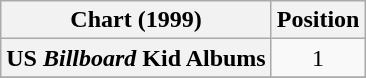<table class="wikitable plainrowheaders sortable" style="text-align:center;">
<tr>
<th scope="col">Chart (1999)</th>
<th scope="col">Position</th>
</tr>
<tr>
<th scope="row">US <em>Billboard</em> Kid Albums</th>
<td>1</td>
</tr>
<tr>
</tr>
</table>
